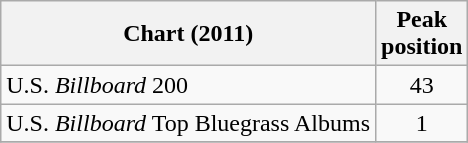<table class="wikitable">
<tr>
<th>Chart (2011)</th>
<th>Peak<br>position</th>
</tr>
<tr>
<td>U.S. <em>Billboard</em> 200</td>
<td align="center">43</td>
</tr>
<tr>
<td>U.S. <em>Billboard</em> Top Bluegrass Albums</td>
<td align="center">1</td>
</tr>
<tr>
</tr>
</table>
